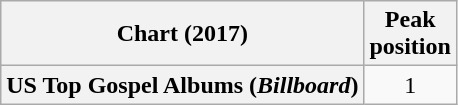<table class="wikitable sortable plainrowheaders">
<tr>
<th scope="col">Chart (2017)</th>
<th scope="col">Peak<br>position</th>
</tr>
<tr>
<th scope="row">US Top Gospel Albums (<em>Billboard</em>)</th>
<td align="center">1</td>
</tr>
</table>
